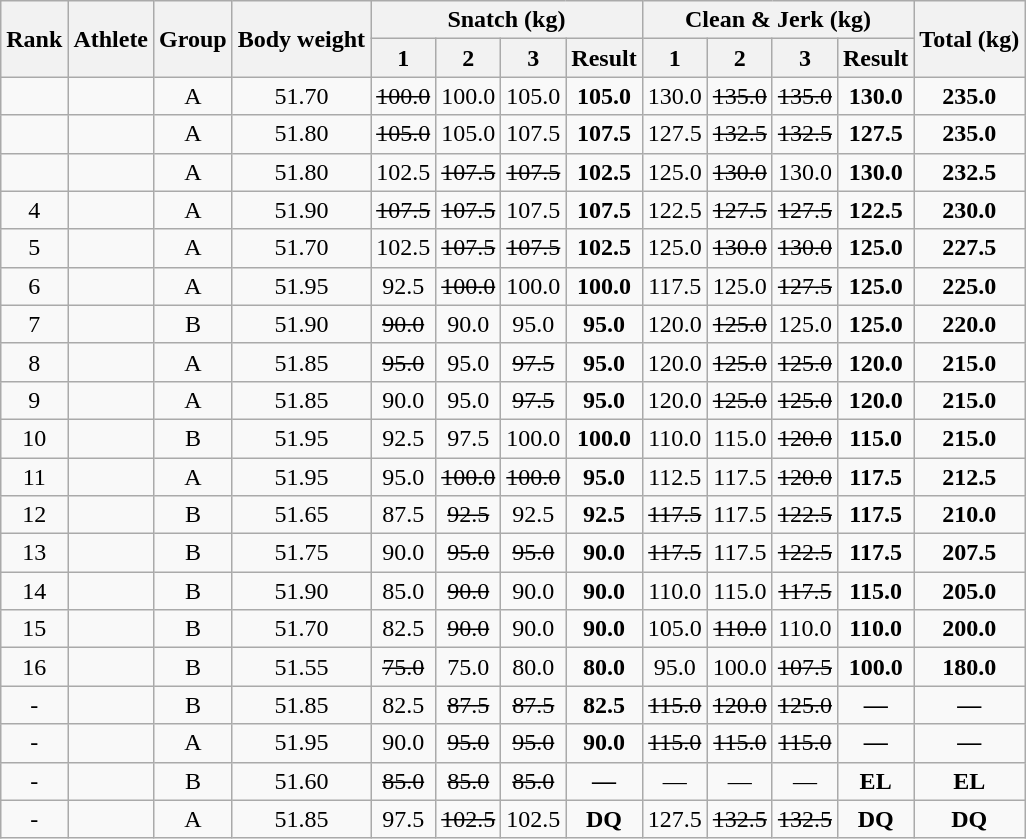<table class="wikitable" style="text-align:center;">
<tr>
<th rowspan="2">Rank</th>
<th rowspan="2">Athlete</th>
<th rowspan="2">Group</th>
<th rowspan="2">Body weight</th>
<th colspan="4">Snatch (kg)</th>
<th colspan="4">Clean & Jerk (kg)</th>
<th rowspan="2">Total (kg)</th>
</tr>
<tr>
<th>1</th>
<th>2</th>
<th>3</th>
<th>Result</th>
<th>1</th>
<th>2</th>
<th>3</th>
<th>Result</th>
</tr>
<tr>
<td></td>
<td align="left"></td>
<td>A</td>
<td>51.70</td>
<td><s>100.0</s></td>
<td>100.0</td>
<td>105.0</td>
<td><strong>105.0</strong></td>
<td>130.0</td>
<td><s>135.0</s></td>
<td><s>135.0</s></td>
<td><strong>130.0</strong></td>
<td><strong>235.0</strong></td>
</tr>
<tr>
<td></td>
<td align="left"></td>
<td>A</td>
<td>51.80</td>
<td><s>105.0</s></td>
<td>105.0</td>
<td>107.5</td>
<td><strong>107.5</strong></td>
<td>127.5</td>
<td><s>132.5</s></td>
<td><s>132.5</s></td>
<td><strong>127.5</strong></td>
<td><strong>235.0</strong></td>
</tr>
<tr>
<td></td>
<td align="left"></td>
<td>A</td>
<td>51.80</td>
<td>102.5</td>
<td><s>107.5</s></td>
<td><s>107.5</s></td>
<td><strong>102.5</strong></td>
<td>125.0</td>
<td><s>130.0</s></td>
<td>130.0</td>
<td><strong>130.0</strong></td>
<td><strong>232.5</strong></td>
</tr>
<tr>
<td>4</td>
<td align="left"></td>
<td>A</td>
<td>51.90</td>
<td><s>107.5</s></td>
<td><s>107.5</s></td>
<td>107.5</td>
<td><strong>107.5</strong></td>
<td>122.5</td>
<td><s>127.5</s></td>
<td><s>127.5</s></td>
<td><strong>122.5</strong></td>
<td><strong>230.0</strong></td>
</tr>
<tr>
<td>5</td>
<td align="left"></td>
<td>A</td>
<td>51.70</td>
<td>102.5</td>
<td><s>107.5</s></td>
<td><s>107.5</s></td>
<td><strong>102.5</strong></td>
<td>125.0</td>
<td><s>130.0</s></td>
<td><s>130.0</s></td>
<td><strong>125.0</strong></td>
<td><strong>227.5</strong></td>
</tr>
<tr>
<td>6</td>
<td align="left"></td>
<td>A</td>
<td>51.95</td>
<td>92.5</td>
<td><s>100.0</s></td>
<td>100.0</td>
<td><strong>100.0</strong></td>
<td>117.5</td>
<td>125.0</td>
<td><s>127.5</s></td>
<td><strong>125.0</strong></td>
<td><strong>225.0</strong></td>
</tr>
<tr>
<td>7</td>
<td align="left"></td>
<td>B</td>
<td>51.90</td>
<td><s>90.0</s></td>
<td>90.0</td>
<td>95.0</td>
<td><strong>95.0</strong></td>
<td>120.0</td>
<td><s>125.0</s></td>
<td>125.0</td>
<td><strong>125.0</strong></td>
<td><strong>220.0</strong></td>
</tr>
<tr>
<td>8</td>
<td align="left"></td>
<td>A</td>
<td>51.85</td>
<td><s>95.0</s></td>
<td>95.0</td>
<td><s>97.5</s></td>
<td><strong>95.0</strong></td>
<td>120.0</td>
<td><s>125.0</s></td>
<td><s>125.0</s></td>
<td><strong>120.0</strong></td>
<td><strong>215.0</strong></td>
</tr>
<tr>
<td>9</td>
<td align="left"></td>
<td>A</td>
<td>51.85</td>
<td>90.0</td>
<td>95.0</td>
<td><s>97.5</s></td>
<td><strong>95.0</strong></td>
<td>120.0</td>
<td><s>125.0</s></td>
<td><s>125.0</s></td>
<td><strong>120.0</strong></td>
<td><strong>215.0</strong></td>
</tr>
<tr>
<td>10</td>
<td align="left"></td>
<td>B</td>
<td>51.95</td>
<td>92.5</td>
<td>97.5</td>
<td>100.0</td>
<td><strong>100.0</strong></td>
<td>110.0</td>
<td>115.0</td>
<td><s>120.0</s></td>
<td><strong>115.0</strong></td>
<td><strong>215.0</strong></td>
</tr>
<tr>
<td>11</td>
<td align="left"></td>
<td>A</td>
<td>51.95</td>
<td>95.0</td>
<td><s>100.0</s></td>
<td><s>100.0</s></td>
<td><strong>95.0</strong></td>
<td>112.5</td>
<td>117.5</td>
<td><s>120.0</s></td>
<td><strong>117.5</strong></td>
<td><strong>212.5</strong></td>
</tr>
<tr>
<td>12</td>
<td align="left"></td>
<td>B</td>
<td>51.65</td>
<td>87.5</td>
<td><s>92.5</s></td>
<td>92.5</td>
<td><strong>92.5</strong></td>
<td><s>117.5</s></td>
<td>117.5</td>
<td><s>122.5</s></td>
<td><strong>117.5</strong></td>
<td><strong>210.0</strong></td>
</tr>
<tr>
<td>13</td>
<td align="left"></td>
<td>B</td>
<td>51.75</td>
<td>90.0</td>
<td><s>95.0</s></td>
<td><s>95.0</s></td>
<td><strong>90.0</strong></td>
<td><s>117.5</s></td>
<td>117.5</td>
<td><s>122.5</s></td>
<td><strong>117.5</strong></td>
<td><strong>207.5</strong></td>
</tr>
<tr>
<td>14</td>
<td align="left"></td>
<td>B</td>
<td>51.90</td>
<td>85.0</td>
<td><s>90.0</s></td>
<td>90.0</td>
<td><strong>90.0</strong></td>
<td>110.0</td>
<td>115.0</td>
<td><s>117.5</s></td>
<td><strong>115.0</strong></td>
<td><strong>205.0</strong></td>
</tr>
<tr>
<td>15</td>
<td align="left"></td>
<td>B</td>
<td>51.70</td>
<td>82.5</td>
<td><s>90.0</s></td>
<td>90.0</td>
<td><strong>90.0</strong></td>
<td>105.0</td>
<td><s>110.0</s></td>
<td>110.0</td>
<td><strong>110.0</strong></td>
<td><strong>200.0</strong></td>
</tr>
<tr>
<td>16</td>
<td align="left"></td>
<td>B</td>
<td>51.55</td>
<td><s>75.0</s></td>
<td>75.0</td>
<td>80.0</td>
<td><strong>80.0</strong></td>
<td>95.0</td>
<td>100.0</td>
<td><s>107.5</s></td>
<td><strong>100.0</strong></td>
<td><strong>180.0</strong></td>
</tr>
<tr>
<td>-</td>
<td align="left"></td>
<td>B</td>
<td>51.85</td>
<td>82.5</td>
<td><s>87.5</s></td>
<td><s>87.5</s></td>
<td><strong>82.5</strong></td>
<td><s>115.0</s></td>
<td><s>120.0</s></td>
<td><s>125.0</s></td>
<td><strong>—</strong></td>
<td><strong>—</strong></td>
</tr>
<tr>
<td>-</td>
<td align="left"></td>
<td>A</td>
<td>51.95</td>
<td>90.0</td>
<td><s>95.0</s></td>
<td><s>95.0</s></td>
<td><strong>90.0</strong></td>
<td><s>115.0</s></td>
<td><s>115.0</s></td>
<td><s>115.0</s></td>
<td><strong>—</strong></td>
<td><strong>—</strong></td>
</tr>
<tr>
<td>-</td>
<td align="left"></td>
<td>B</td>
<td>51.60</td>
<td><s>85.0</s></td>
<td><s>85.0</s></td>
<td><s>85.0</s></td>
<td><strong>—</strong></td>
<td>—</td>
<td>—</td>
<td>—</td>
<td><strong>EL</strong></td>
<td><strong>EL</strong></td>
</tr>
<tr>
<td>-</td>
<td align="left"></td>
<td>A</td>
<td>51.85</td>
<td>97.5</td>
<td><s>102.5</s></td>
<td>102.5</td>
<td><strong>DQ</strong></td>
<td>127.5</td>
<td><s>132.5</s></td>
<td><s>132.5</s></td>
<td><strong>DQ</strong></td>
<td><strong>DQ</strong></td>
</tr>
</table>
